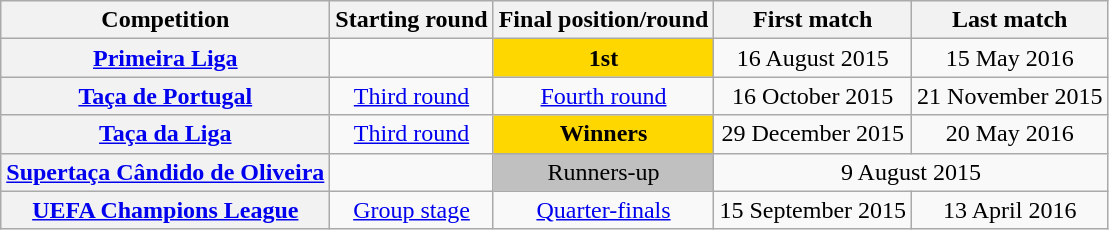<table class="wikitable plainrowheaders" style="text-align:center;">
<tr>
<th scope=col>Competition</th>
<th scope=col>Starting round</th>
<th scope=col>Final position/round</th>
<th scope=col>First match</th>
<th scope=col>Last match</th>
</tr>
<tr>
<th scope=row align=left><a href='#'>Primeira Liga</a></th>
<td></td>
<td style="background: gold"><strong>1st</strong></td>
<td>16 August 2015</td>
<td>15 May 2016</td>
</tr>
<tr>
<th scope=row align=left><a href='#'>Taça de Portugal</a></th>
<td><a href='#'>Third round</a></td>
<td><a href='#'>Fourth round</a></td>
<td>16 October 2015</td>
<td>21 November 2015</td>
</tr>
<tr>
<th scope=row align=left><a href='#'>Taça da Liga</a></th>
<td><a href='#'>Third round</a></td>
<td style="background: gold"><strong>Winners</strong></td>
<td>29 December 2015</td>
<td>20 May 2016</td>
</tr>
<tr>
<th scope=row align=left><a href='#'>Supertaça Cândido de Oliveira</a></th>
<td></td>
<td style="background: silver">Runners-up</td>
<td colspan="2">9 August 2015</td>
</tr>
<tr>
<th scope=row align=left><a href='#'>UEFA Champions League</a></th>
<td><a href='#'>Group stage</a></td>
<td><a href='#'>Quarter-finals</a></td>
<td>15 September 2015</td>
<td>13 April 2016</td>
</tr>
</table>
